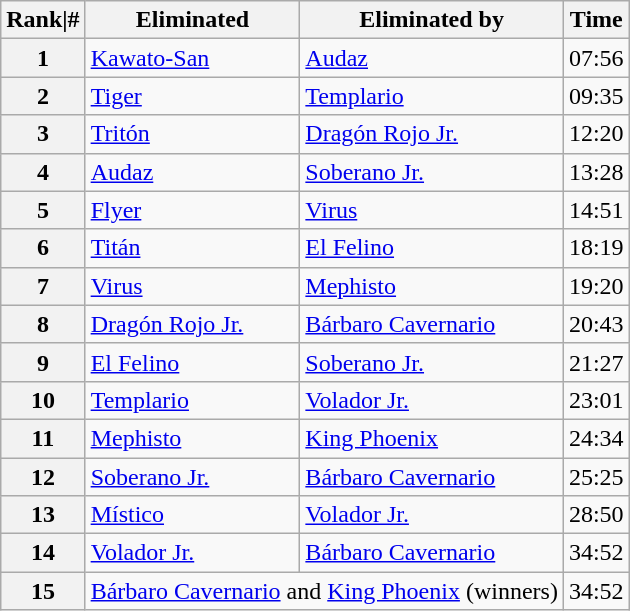<table class="wikitable sortable">
<tr>
<th data-sort-type="number" scope="col">Rank|#</th>
<th scope="col">Eliminated</th>
<th scope="col">Eliminated by</th>
<th scope="col">Time</th>
</tr>
<tr>
<th>1</th>
<td><a href='#'>Kawato-San</a></td>
<td><a href='#'>Audaz</a></td>
<td>07:56</td>
</tr>
<tr>
<th>2</th>
<td><a href='#'>Tiger</a></td>
<td><a href='#'>Templario</a></td>
<td>09:35</td>
</tr>
<tr>
<th>3</th>
<td><a href='#'>Tritón</a></td>
<td><a href='#'>Dragón Rojo Jr.</a></td>
<td>12:20</td>
</tr>
<tr>
<th>4</th>
<td><a href='#'>Audaz</a></td>
<td><a href='#'>Soberano Jr.</a></td>
<td>13:28</td>
</tr>
<tr>
<th>5</th>
<td><a href='#'>Flyer</a></td>
<td><a href='#'>Virus</a></td>
<td>14:51</td>
</tr>
<tr>
<th>6</th>
<td><a href='#'>Titán</a></td>
<td><a href='#'>El Felino</a></td>
<td>18:19</td>
</tr>
<tr>
<th>7</th>
<td><a href='#'>Virus</a></td>
<td><a href='#'>Mephisto</a></td>
<td>19:20</td>
</tr>
<tr>
<th>8</th>
<td><a href='#'>Dragón Rojo Jr.</a></td>
<td><a href='#'>Bárbaro Cavernario</a></td>
<td>20:43</td>
</tr>
<tr>
<th>9</th>
<td><a href='#'>El Felino</a></td>
<td><a href='#'>Soberano Jr.</a></td>
<td>21:27</td>
</tr>
<tr>
<th>10</th>
<td><a href='#'>Templario</a></td>
<td><a href='#'>Volador Jr.</a></td>
<td>23:01</td>
</tr>
<tr>
<th>11</th>
<td><a href='#'>Mephisto</a></td>
<td><a href='#'>King Phoenix</a></td>
<td>24:34</td>
</tr>
<tr>
<th>12</th>
<td><a href='#'>Soberano Jr.</a></td>
<td><a href='#'>Bárbaro Cavernario</a></td>
<td>25:25</td>
</tr>
<tr>
<th>13</th>
<td><a href='#'>Místico</a></td>
<td><a href='#'>Volador Jr.</a></td>
<td>28:50</td>
</tr>
<tr>
<th>14</th>
<td><a href='#'>Volador Jr.</a></td>
<td><a href='#'>Bárbaro Cavernario</a></td>
<td>34:52</td>
</tr>
<tr>
<th>15</th>
<td colspan=2><a href='#'>Bárbaro Cavernario</a> and <a href='#'>King Phoenix</a> (winners)</td>
<td>34:52</td>
</tr>
</table>
